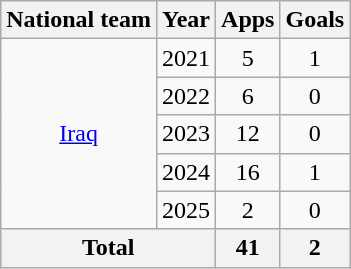<table class="wikitable" style="text-align:center">
<tr>
<th>National team</th>
<th>Year</th>
<th>Apps</th>
<th>Goals</th>
</tr>
<tr>
<td rowspan="5"><a href='#'>Iraq</a></td>
<td>2021</td>
<td>5</td>
<td>1</td>
</tr>
<tr>
<td>2022</td>
<td>6</td>
<td>0</td>
</tr>
<tr>
<td>2023</td>
<td>12</td>
<td>0</td>
</tr>
<tr>
<td>2024</td>
<td>16</td>
<td>1</td>
</tr>
<tr>
<td>2025</td>
<td>2</td>
<td>0</td>
</tr>
<tr>
<th colspan="2">Total</th>
<th>41</th>
<th>2</th>
</tr>
</table>
